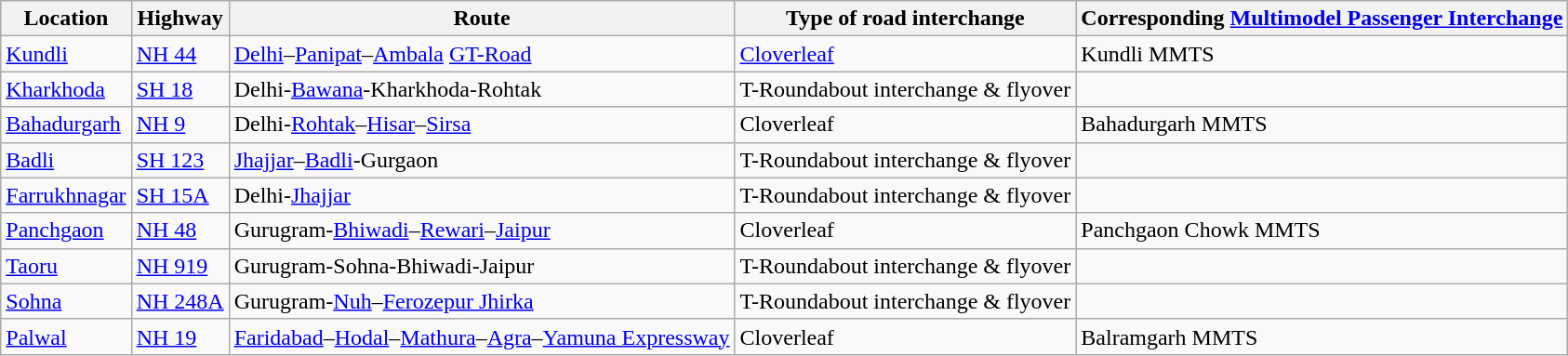<table class="wikitable sortable">
<tr>
<th>Location</th>
<th>Highway</th>
<th>Route</th>
<th>Type of road interchange</th>
<th>Corresponding <a href='#'>Multimodel Passenger Interchange</a></th>
</tr>
<tr>
<td><a href='#'>Kundli</a></td>
<td><a href='#'>NH 44</a></td>
<td><a href='#'>Delhi</a>–<a href='#'>Panipat</a>–<a href='#'>Ambala</a> <a href='#'>GT-Road</a></td>
<td><a href='#'>Cloverleaf</a></td>
<td>Kundli MMTS</td>
</tr>
<tr>
<td><a href='#'>Kharkhoda</a></td>
<td><a href='#'>SH 18</a></td>
<td>Delhi-<a href='#'>Bawana</a>-Kharkhoda-Rohtak</td>
<td>T-Roundabout interchange & flyover</td>
<td></td>
</tr>
<tr>
<td><a href='#'>Bahadurgarh</a></td>
<td><a href='#'>NH 9</a></td>
<td>Delhi-<a href='#'>Rohtak</a>–<a href='#'>Hisar</a>–<a href='#'>Sirsa</a></td>
<td>Cloverleaf</td>
<td>Bahadurgarh MMTS</td>
</tr>
<tr>
<td><a href='#'>Badli</a></td>
<td><a href='#'>SH 123</a></td>
<td><a href='#'>Jhajjar</a>–<a href='#'>Badli</a>-Gurgaon</td>
<td>T-Roundabout interchange & flyover</td>
<td></td>
</tr>
<tr>
<td><a href='#'>Farrukhnagar</a></td>
<td><a href='#'>SH 15A</a></td>
<td>Delhi-<a href='#'>Jhajjar</a></td>
<td>T-Roundabout interchange & flyover</td>
<td></td>
</tr>
<tr>
<td><a href='#'>Panchgaon</a></td>
<td><a href='#'>NH 48</a></td>
<td>Gurugram-<a href='#'>Bhiwadi</a>–<a href='#'>Rewari</a>–<a href='#'>Jaipur</a></td>
<td>Cloverleaf</td>
<td>Panchgaon Chowk MMTS</td>
</tr>
<tr>
<td><a href='#'>Taoru</a></td>
<td><a href='#'>NH 919</a></td>
<td>Gurugram-Sohna-Bhiwadi-Jaipur</td>
<td>T-Roundabout interchange & flyover</td>
<td></td>
</tr>
<tr>
<td><a href='#'>Sohna</a></td>
<td><a href='#'>NH 248A</a></td>
<td>Gurugram-<a href='#'>Nuh</a>–<a href='#'>Ferozepur Jhirka</a></td>
<td>T-Roundabout interchange & flyover</td>
<td></td>
</tr>
<tr>
<td><a href='#'>Palwal</a></td>
<td><a href='#'>NH 19</a></td>
<td><a href='#'>Faridabad</a>–<a href='#'>Hodal</a>–<a href='#'>Mathura</a>–<a href='#'>Agra</a>–<a href='#'>Yamuna Expressway</a></td>
<td>Cloverleaf</td>
<td>Balramgarh MMTS</td>
</tr>
</table>
